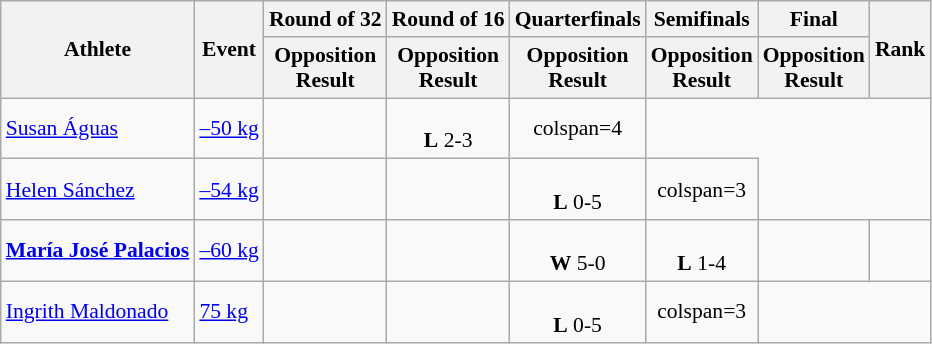<table class=wikitable style=font-size:90%;text-align:center>
<tr>
<th rowspan=2>Athlete</th>
<th rowspan=2>Event</th>
<th>Round of 32</th>
<th>Round of 16</th>
<th>Quarterfinals</th>
<th>Semifinals</th>
<th>Final</th>
<th rowspan="2">Rank</th>
</tr>
<tr>
<th>Opposition<br>Result</th>
<th>Opposition<br>Result</th>
<th>Opposition<br>Result</th>
<th>Opposition<br>Result</th>
<th>Opposition<br>Result</th>
</tr>
<tr align=center>
<td align=left><a href='#'>Susan Águas</a></td>
<td align=left><a href='#'>–50 kg</a></td>
<td></td>
<td><br><strong>L</strong> 2-3</td>
<td>colspan=4 </td>
</tr>
<tr align=center>
<td align=left><a href='#'>Helen Sánchez</a></td>
<td align=left><a href='#'>–54 kg</a></td>
<td></td>
<td></td>
<td><br><strong>L</strong> 0-5</td>
<td>colspan=3 </td>
</tr>
<tr align=center>
<td align=left><strong><a href='#'>María José Palacios</a></strong></td>
<td align=left><a href='#'>–60 kg</a></td>
<td></td>
<td></td>
<td><br><strong>W</strong> 5-0</td>
<td><br><strong>L</strong> 1-4</td>
<td></td>
<td></td>
</tr>
<tr align=center>
<td align=left><a href='#'>Ingrith Maldonado</a></td>
<td align=left><a href='#'>75 kg</a></td>
<td></td>
<td></td>
<td><br><strong>L</strong> 0-5</td>
<td>colspan=3 </td>
</tr>
</table>
